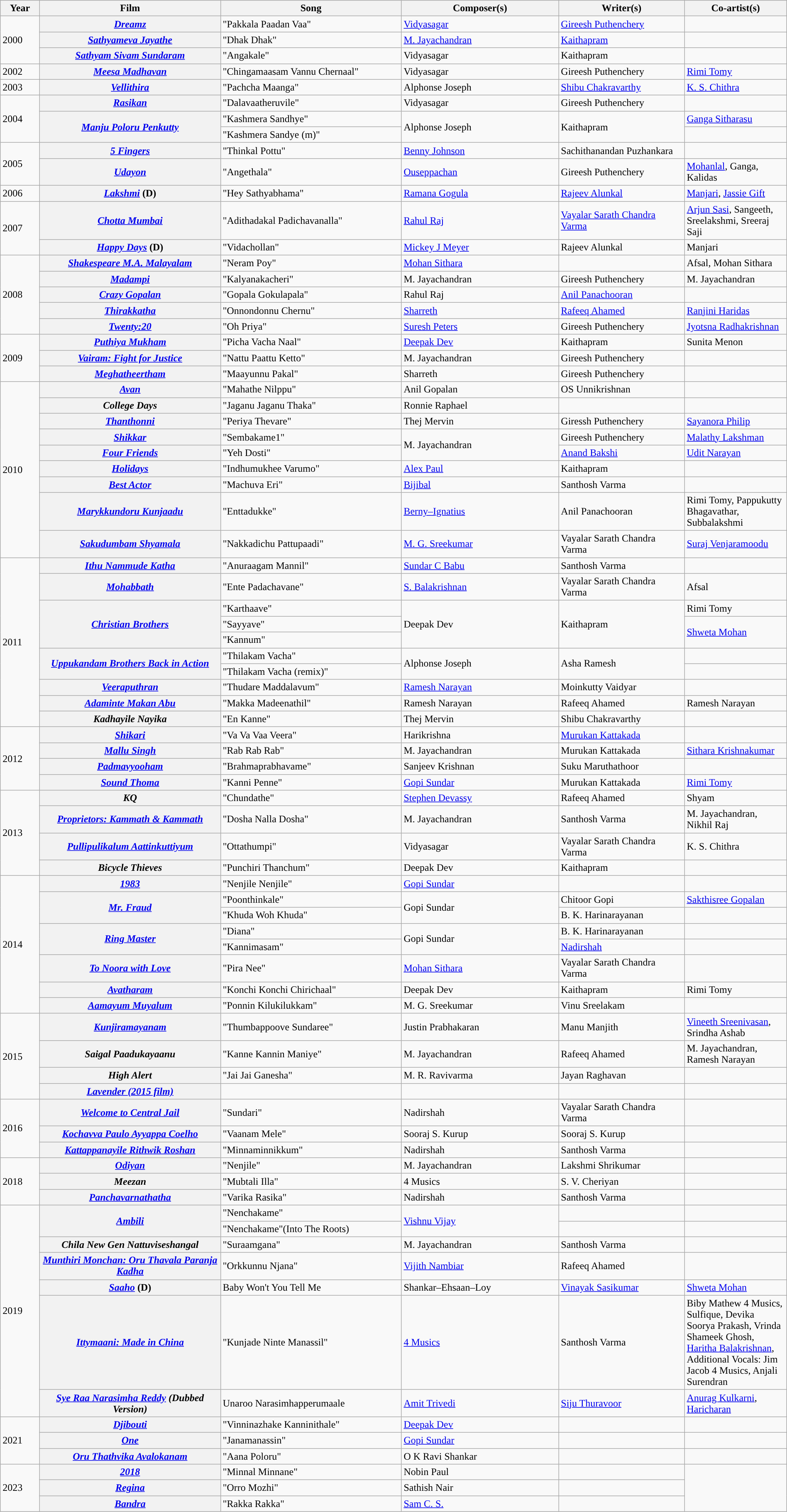<table class="wikitable plainrowheaders" width="100%" textcolor:#000;">
<tr style="background:#b0e0e66;">
<th scope="col" width=5%><strong>Year</strong></th>
<th scope="col" width=23%><strong>Film</strong></th>
<th scope="col" width=23%><strong>Song</strong></th>
<th scope="col" width=20%><strong>Composer(s)</strong></th>
<th scope="col" width=16%><strong>Writer(s)</strong></th>
<th scope="col" width=18%><strong>Co-artist(s)</strong></th>
</tr>
<tr>
<td rowspan="3">2000</td>
<th><em><a href='#'>Dreamz</a></em></th>
<td>"Pakkala Paadan Vaa"</td>
<td><a href='#'>Vidyasagar</a></td>
<td><a href='#'>Gireesh Puthenchery</a></td>
<td></td>
</tr>
<tr>
<th><em><a href='#'>Sathyameva Jayathe</a></em></th>
<td>"Dhak Dhak"</td>
<td><a href='#'>M. Jayachandran</a></td>
<td><a href='#'>Kaithapram</a></td>
<td></td>
</tr>
<tr>
<th><em><a href='#'>Sathyam Sivam Sundaram</a></em></th>
<td>"Angakale"</td>
<td>Vidyasagar</td>
<td>Kaithapram</td>
<td></td>
</tr>
<tr>
<td>2002</td>
<th><em><a href='#'>Meesa Madhavan</a></em></th>
<td>"Chingamaasam Vannu Chernaal"</td>
<td>Vidyasagar</td>
<td>Gireesh Puthenchery</td>
<td><a href='#'>Rimi Tomy</a></td>
</tr>
<tr>
<td>2003</td>
<th><em><a href='#'>Vellithira</a></em></th>
<td>"Pachcha Maanga"</td>
<td>Alphonse Joseph</td>
<td><a href='#'>Shibu Chakravarthy</a></td>
<td><a href='#'>K. S. Chithra</a></td>
</tr>
<tr>
<td rowspan="3">2004</td>
<th><em><a href='#'>Rasikan</a></em></th>
<td>"Dalavaatheruvile"</td>
<td>Vidyasagar</td>
<td>Gireesh Puthenchery</td>
<td></td>
</tr>
<tr>
<th rowspan="2"><em><a href='#'>Manju Poloru Penkutty</a></em></th>
<td>"Kashmera Sandhye"</td>
<td rowspan="2">Alphonse Joseph</td>
<td rowspan="2">Kaithapram</td>
<td><a href='#'>Ganga Sitharasu</a></td>
</tr>
<tr>
<td>"Kashmera Sandye (m)"</td>
<td></td>
</tr>
<tr>
<td rowspan="2">2005</td>
<th><em><a href='#'>5 Fingers</a></em></th>
<td>"Thinkal Pottu"</td>
<td><a href='#'>Benny Johnson</a></td>
<td>Sachithanandan Puzhankara</td>
<td></td>
</tr>
<tr>
<th><em><a href='#'>Udayon</a></em></th>
<td>"Angethala"</td>
<td><a href='#'>Ouseppachan</a></td>
<td>Gireesh Puthenchery</td>
<td><a href='#'>Mohanlal</a>, Ganga, Kalidas</td>
</tr>
<tr>
<td>2006</td>
<th><em><a href='#'>Lakshmi</a></em> (D)</th>
<td>"Hey Sathyabhama"</td>
<td><a href='#'>Ramana Gogula</a></td>
<td><a href='#'>Rajeev Alunkal</a></td>
<td><a href='#'>Manjari</a>, <a href='#'>Jassie Gift</a></td>
</tr>
<tr>
<td rowspan="2">2007</td>
<th><em><a href='#'>Chotta Mumbai</a></em></th>
<td>"Adithadakal Padichavanalla"</td>
<td><a href='#'>Rahul Raj</a></td>
<td><a href='#'>Vayalar Sarath Chandra Varma</a></td>
<td><a href='#'>Arjun Sasi</a>, Sangeeth, Sreelakshmi, Sreeraj Saji</td>
</tr>
<tr>
<th><em><a href='#'>Happy Days</a></em> (D)</th>
<td>"Vidachollan"</td>
<td><a href='#'>Mickey J Meyer</a></td>
<td>Rajeev Alunkal</td>
<td>Manjari</td>
</tr>
<tr>
<td rowspan="5">2008</td>
<th><em><a href='#'>Shakespeare M.A. Malayalam</a></em></th>
<td>"Neram Poy"</td>
<td><a href='#'>Mohan Sithara</a></td>
<td></td>
<td>Afsal, Mohan Sithara</td>
</tr>
<tr>
<th><em><a href='#'>Madampi</a></em></th>
<td>"Kalyanakacheri"</td>
<td>M. Jayachandran</td>
<td>Gireesh Puthenchery</td>
<td>M. Jayachandran</td>
</tr>
<tr>
<th><em><a href='#'>Crazy Gopalan</a></em></th>
<td>"Gopala Gokulapala"</td>
<td>Rahul Raj</td>
<td><a href='#'>Anil Panachooran</a></td>
<td></td>
</tr>
<tr>
<th><em><a href='#'>Thirakkatha</a></em></th>
<td>"Onnondonnu Chernu"</td>
<td><a href='#'>Sharreth</a></td>
<td><a href='#'>Rafeeq Ahamed</a></td>
<td><a href='#'>Ranjini Haridas</a></td>
</tr>
<tr>
<th><em><a href='#'>Twenty:20</a></em></th>
<td>"Oh Priya"</td>
<td><a href='#'>Suresh Peters</a></td>
<td>Gireesh Puthenchery</td>
<td><a href='#'>Jyotsna Radhakrishnan</a></td>
</tr>
<tr>
<td rowspan="3">2009</td>
<th><em><a href='#'>Puthiya Mukham</a></em></th>
<td>"Picha Vacha Naal"</td>
<td><a href='#'>Deepak Dev</a></td>
<td>Kaithapram</td>
<td>Sunita Menon</td>
</tr>
<tr>
<th><em><a href='#'>Vairam: Fight for Justice</a></em></th>
<td>"Nattu Paattu Ketto"</td>
<td>M. Jayachandran</td>
<td>Gireesh Puthenchery</td>
<td></td>
</tr>
<tr>
<th><em><a href='#'>Meghatheertham</a></em></th>
<td>"Maayunnu Pakal"</td>
<td>Sharreth</td>
<td>Gireesh Puthenchery</td>
<td></td>
</tr>
<tr>
<td rowspan="9">2010</td>
<th><em><a href='#'>Avan</a></em></th>
<td>"Mahathe Nilppu"</td>
<td>Anil Gopalan</td>
<td>OS Unnikrishnan</td>
<td></td>
</tr>
<tr>
<th><em>College Days</em></th>
<td>"Jaganu Jaganu Thaka"</td>
<td>Ronnie Raphael</td>
<td></td>
<td></td>
</tr>
<tr>
<th><em><a href='#'>Thanthonni</a></em></th>
<td>"Periya Thevare"</td>
<td>Thej Mervin</td>
<td>Giressh Puthenchery</td>
<td><a href='#'>Sayanora Philip</a></td>
</tr>
<tr>
<th><em><a href='#'>Shikkar</a></em></th>
<td>"Sembakame1"</td>
<td rowspan="2">M. Jayachandran</td>
<td>Gireesh Puthenchery</td>
<td><a href='#'>Malathy Lakshman</a></td>
</tr>
<tr>
<th><em><a href='#'>Four Friends</a></em></th>
<td>"Yeh Dosti"</td>
<td><a href='#'>Anand Bakshi</a></td>
<td><a href='#'>Udit Narayan</a></td>
</tr>
<tr>
<th><em><a href='#'>Holidays</a></em></th>
<td>"Indhumukhee Varumo"</td>
<td><a href='#'>Alex Paul</a></td>
<td>Kaithapram</td>
<td></td>
</tr>
<tr>
<th><em><a href='#'>Best Actor</a></em></th>
<td>"Machuva Eri"</td>
<td><a href='#'>Bijibal</a></td>
<td>Santhosh Varma</td>
<td></td>
</tr>
<tr>
<th><em><a href='#'>Marykkundoru Kunjaadu</a></em></th>
<td>"Enttadukke"</td>
<td><a href='#'>Berny–Ignatius</a></td>
<td>Anil Panachooran</td>
<td>Rimi Tomy, Pappukutty Bhagavathar, Subbalakshmi</td>
</tr>
<tr>
<th><em><a href='#'>Sakudumbam Shyamala</a></em></th>
<td>"Nakkadichu Pattupaadi"</td>
<td><a href='#'>M. G. Sreekumar</a></td>
<td>Vayalar Sarath Chandra Varma</td>
<td><a href='#'>Suraj Venjaramoodu</a></td>
</tr>
<tr>
<td rowspan="10">2011</td>
<th><em><a href='#'>Ithu Nammude Katha</a></em></th>
<td>"Anuraagam Mannil"</td>
<td><a href='#'>Sundar C Babu</a></td>
<td>Santhosh Varma</td>
<td></td>
</tr>
<tr>
<th><em><a href='#'>Mohabbath</a></em></th>
<td>"Ente Padachavane"</td>
<td><a href='#'>S. Balakrishnan</a></td>
<td>Vayalar Sarath Chandra Varma</td>
<td>Afsal</td>
</tr>
<tr>
<th rowspan="3"><em><a href='#'>Christian Brothers</a></em></th>
<td>"Karthaave"</td>
<td rowspan="3">Deepak Dev</td>
<td rowspan="3">Kaithapram</td>
<td>Rimi Tomy</td>
</tr>
<tr>
<td>"Sayyave"</td>
<td rowspan="2"><a href='#'>Shweta Mohan</a></td>
</tr>
<tr>
<td>"Kannum"</td>
</tr>
<tr>
<th rowspan="2"><em><a href='#'>Uppukandam Brothers Back in Action</a></em></th>
<td>"Thilakam Vacha"</td>
<td rowspan="2">Alphonse Joseph</td>
<td rowspan="2">Asha Ramesh</td>
<td></td>
</tr>
<tr>
<td>"Thilakam Vacha (remix)"</td>
<td></td>
</tr>
<tr>
<th><em><a href='#'>Veeraputhran</a></em></th>
<td>"Thudare Maddalavum"</td>
<td><a href='#'>Ramesh Narayan</a></td>
<td>Moinkutty Vaidyar</td>
<td></td>
</tr>
<tr>
<th><em><a href='#'>Adaminte Makan Abu</a></em></th>
<td>"Makka Madeenathil"</td>
<td>Ramesh Narayan</td>
<td>Rafeeq Ahamed</td>
<td>Ramesh Narayan</td>
</tr>
<tr>
<th><em>Kadhayile Nayika</em></th>
<td>"En Kanne"</td>
<td>Thej Mervin</td>
<td>Shibu Chakravarthy</td>
<td></td>
</tr>
<tr>
<td rowspan="4">2012</td>
<th><em><a href='#'>Shikari</a></em></th>
<td>"Va Va Vaa Veera"</td>
<td>Harikrishna</td>
<td><a href='#'>Murukan Kattakada</a></td>
<td></td>
</tr>
<tr>
<th><em><a href='#'>Mallu Singh</a></em></th>
<td>"Rab Rab Rab"</td>
<td>M. Jayachandran</td>
<td>Murukan Kattakada</td>
<td><a href='#'>Sithara Krishnakumar</a></td>
</tr>
<tr>
<th><em><a href='#'>Padmavyooham</a></em></th>
<td>"Brahmaprabhavame"</td>
<td>Sanjeev Krishnan</td>
<td>Suku Maruthathoor</td>
<td></td>
</tr>
<tr>
<th><em><a href='#'>Sound Thoma</a></em></th>
<td>"Kanni Penne"</td>
<td><a href='#'>Gopi Sundar</a></td>
<td>Murukan Kattakada</td>
<td><a href='#'>Rimi Tomy</a></td>
</tr>
<tr>
<td rowspan="4">2013</td>
<th><em>KQ</em></th>
<td>"Chundathe"</td>
<td><a href='#'>Stephen Devassy</a></td>
<td>Rafeeq Ahamed</td>
<td>Shyam</td>
</tr>
<tr>
<th><em><a href='#'>Proprietors: Kammath & Kammath</a></em></th>
<td>"Dosha Nalla Dosha"</td>
<td>M. Jayachandran</td>
<td>Santhosh Varma</td>
<td>M. Jayachandran, Nikhil Raj</td>
</tr>
<tr>
<th><em><a href='#'>Pullipulikalum Aattinkuttiyum</a></em></th>
<td>"Ottathumpi"</td>
<td>Vidyasagar</td>
<td>Vayalar Sarath Chandra Varma</td>
<td>K. S. Chithra</td>
</tr>
<tr>
<th><em>Bicycle Thieves</em></th>
<td>"Punchiri Thanchum"</td>
<td>Deepak Dev</td>
<td>Kaithapram</td>
<td></td>
</tr>
<tr>
<td rowspan="8">2014</td>
<th><em><a href='#'>1983</a></em></th>
<td>"Nenjile Nenjile"</td>
<td><a href='#'>Gopi Sundar</a></td>
<td></td>
<td></td>
</tr>
<tr>
<th rowspan="2"><em><a href='#'>Mr. Fraud</a></em></th>
<td>"Poonthinkale"</td>
<td rowspan="2">Gopi Sundar</td>
<td>Chitoor Gopi</td>
<td><a href='#'>Sakthisree Gopalan</a></td>
</tr>
<tr>
<td>"Khuda Woh Khuda"</td>
<td>B. K. Harinarayanan</td>
<td></td>
</tr>
<tr>
<th rowspan="2"><em><a href='#'>Ring Master</a></em></th>
<td>"Diana"</td>
<td rowspan="2">Gopi Sundar</td>
<td>B. K. Harinarayanan</td>
<td></td>
</tr>
<tr>
<td>"Kannimasam"</td>
<td><a href='#'>Nadirshah</a></td>
<td></td>
</tr>
<tr>
<th><em><a href='#'>To Noora with Love</a></em></th>
<td>"Pira Nee"</td>
<td><a href='#'>Mohan Sithara</a></td>
<td>Vayalar Sarath Chandra Varma</td>
<td></td>
</tr>
<tr>
<th><em><a href='#'>Avatharam</a></em></th>
<td>"Konchi Konchi Chirichaal"</td>
<td>Deepak Dev</td>
<td>Kaithapram</td>
<td>Rimi Tomy</td>
</tr>
<tr>
<th><em><a href='#'>Aamayum Muyalum</a></em></th>
<td>"Ponnin Kilukilukkam"</td>
<td>M. G. Sreekumar</td>
<td>Vinu Sreelakam</td>
<td></td>
</tr>
<tr>
<td rowspan="4">2015</td>
<th><em><a href='#'>Kunjiramayanam</a></em></th>
<td>"Thumbappoove Sundaree"</td>
<td>Justin Prabhakaran</td>
<td>Manu Manjith</td>
<td><a href='#'>Vineeth Sreenivasan</a>, Srindha Ashab</td>
</tr>
<tr>
<th><em>Saigal Paadukayaanu</em></th>
<td>"Kanne Kannin Maniye"</td>
<td>M. Jayachandran</td>
<td>Rafeeq Ahamed</td>
<td>M. Jayachandran, Ramesh Narayan</td>
</tr>
<tr>
<th><em>High Alert</em></th>
<td>"Jai Jai Ganesha"</td>
<td>M. R. Ravivarma</td>
<td>Jayan Raghavan</td>
<td></td>
</tr>
<tr>
<th><em><a href='#'>Lavender (2015 film)</a></em></th>
<td></td>
<td></td>
<td></td>
<td></td>
</tr>
<tr>
<td rowspan="3">2016</td>
<th><em><a href='#'>Welcome to Central Jail</a></em></th>
<td>"Sundari"</td>
<td>Nadirshah</td>
<td>Vayalar Sarath Chandra Varma</td>
<td></td>
</tr>
<tr>
<th><em><a href='#'>Kochavva Paulo Ayyappa Coelho</a></em></th>
<td>"Vaanam Mele"</td>
<td>Sooraj S. Kurup</td>
<td>Sooraj S. Kurup</td>
<td></td>
</tr>
<tr>
<th><em><a href='#'>Kattappanayile Rithwik Roshan</a></em></th>
<td>"Minnaminnikkum"</td>
<td>Nadirshah</td>
<td>Santhosh Varma</td>
<td></td>
</tr>
<tr>
<td rowspan="3">2018</td>
<th><em><a href='#'>Odiyan</a></em></th>
<td>"Nenjile"</td>
<td>M. Jayachandran</td>
<td>Lakshmi Shrikumar</td>
<td></td>
</tr>
<tr>
<th><em>Meezan</em></th>
<td>"Mubtali Illa"</td>
<td>4 Musics</td>
<td>S. V. Cheriyan</td>
<td></td>
</tr>
<tr>
<th><em><a href='#'>Panchavarnathatha</a></em></th>
<td>"Varika Rasika"</td>
<td>Nadirshah</td>
<td>Santhosh Varma</td>
<td></td>
</tr>
<tr>
<td rowspan="7">2019</td>
<th rowspan="2"><a href='#'><em>Ambili</em></a></th>
<td>"Nenchakame"</td>
<td rowspan="2"><a href='#'>Vishnu Vijay</a></td>
<td></td>
<td></td>
</tr>
<tr>
<td>"Nenchakame"(Into The Roots)</td>
<td></td>
<td></td>
</tr>
<tr>
<th><em>Chila New Gen Nattuviseshangal</em></th>
<td>"Suraamgana"</td>
<td>M. Jayachandran</td>
<td>Santhosh Varma</td>
<td></td>
</tr>
<tr>
<th><em><a href='#'>Munthiri Monchan: Oru Thavala Paranja Kadha</a></em></th>
<td>"Orkkunnu Njana"</td>
<td><a href='#'>Vijith Nambiar</a></td>
<td>Rafeeq Ahamed</td>
<td></td>
</tr>
<tr>
<th><em><a href='#'>Saaho</a></em> (D)</th>
<td>Baby Won't You Tell Me</td>
<td>Shankar–Ehsaan–Loy</td>
<td><a href='#'>Vinayak Sasikumar</a></td>
<td><a href='#'>Shweta Mohan</a></td>
</tr>
<tr>
<th><em><a href='#'>Ittymaani: Made in China</a></em></th>
<td>"Kunjade Ninte Manassil"</td>
<td><a href='#'>4 Musics</a></td>
<td>Santhosh Varma</td>
<td>Biby Mathew 4 Musics, Sulfique, Devika Soorya Prakash, Vrinda Shameek Ghosh, <a href='#'>Haritha Balakrishnan</a>, Additional Vocals: Jim Jacob 4 Musics, Anjali Surendran</td>
</tr>
<tr>
<th><em><a href='#'>Sye Raa Narasimha Reddy</a> (Dubbed Version)</em></th>
<td>Unaroo Narasimhapperumaale</td>
<td><a href='#'>Amit Trivedi</a></td>
<td><a href='#'>Siju Thuravoor</a></td>
<td><a href='#'>Anurag Kulkarni</a>, <a href='#'>Haricharan</a></td>
</tr>
<tr>
<td rowspan="3">2021</td>
<th><a href='#'><em>Djibouti</em></a></th>
<td>"Vinninazhake Kanninithale"</td>
<td><a href='#'>Deepak Dev</a></td>
<td></td>
<td></td>
</tr>
<tr>
<th><em><a href='#'>One</a></em></th>
<td>"Janamanassin"</td>
<td><a href='#'>Gopi Sundar</a></td>
<td></td>
<td></td>
</tr>
<tr>
<th><strong><em><a href='#'>Oru Thathvika Avalokanam</a></em></strong></th>
<td>"Aana Poloru"</td>
<td>O K Ravi Shankar</td>
<td></td>
<td></td>
</tr>
<tr>
<td rowspan="3">2023</td>
<th><em><a href='#'>2018</a></em></th>
<td>"Minnal Minnane"</td>
<td>Nobin Paul</td>
<td></td>
</tr>
<tr>
<th><em><a href='#'>Regina</a></em></th>
<td>"Orro Mozhi"</td>
<td>Sathish Nair</td>
<td></td>
</tr>
<tr>
<th><a href='#'><em>Bandra</em></a></th>
<td>"Rakka Rakka"</td>
<td><a href='#'>Sam C. S.</a></td>
<td></td>
</tr>
</table>
